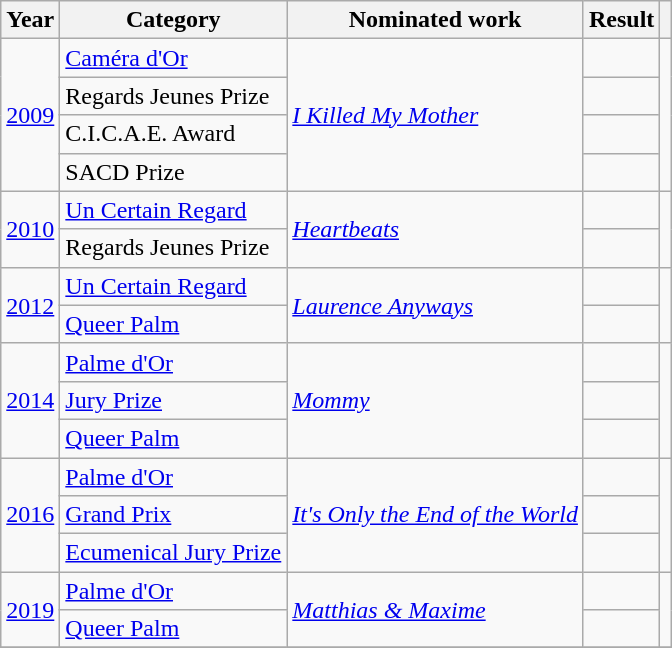<table class="wikitable sortable">
<tr>
<th>Year</th>
<th>Category</th>
<th>Nominated work</th>
<th>Result</th>
<th></th>
</tr>
<tr>
<td rowspan="4"><a href='#'>2009</a></td>
<td><a href='#'>Caméra d'Or</a></td>
<td rowspan="4"><em><a href='#'>I Killed My Mother</a></em></td>
<td></td>
<td rowspan="4"></td>
</tr>
<tr>
<td>Regards Jeunes Prize</td>
<td></td>
</tr>
<tr>
<td>C.I.C.A.E. Award</td>
<td></td>
</tr>
<tr>
<td>SACD Prize</td>
<td></td>
</tr>
<tr>
<td rowspan="2"><a href='#'>2010</a></td>
<td><a href='#'>Un Certain Regard</a></td>
<td rowspan="2"><em><a href='#'>Heartbeats</a></em></td>
<td></td>
<td rowspan="2"></td>
</tr>
<tr>
<td>Regards Jeunes Prize</td>
<td></td>
</tr>
<tr>
<td rowspan="2"><a href='#'>2012</a></td>
<td><a href='#'>Un Certain Regard</a></td>
<td rowspan="2"><em><a href='#'>Laurence Anyways</a></em></td>
<td></td>
<td rowspan="2"></td>
</tr>
<tr>
<td><a href='#'>Queer Palm</a></td>
<td></td>
</tr>
<tr>
<td rowspan="3"><a href='#'>2014</a></td>
<td><a href='#'>Palme d'Or</a></td>
<td rowspan="3"><em><a href='#'>Mommy</a></em></td>
<td></td>
<td rowspan="3"></td>
</tr>
<tr>
<td><a href='#'>Jury Prize</a></td>
<td></td>
</tr>
<tr>
<td><a href='#'>Queer Palm</a></td>
<td></td>
</tr>
<tr>
<td rowspan="3"><a href='#'>2016</a></td>
<td><a href='#'>Palme d'Or</a></td>
<td rowspan="3"><em><a href='#'>It's Only the End of the World</a></em></td>
<td></td>
<td rowspan="3"></td>
</tr>
<tr>
<td><a href='#'>Grand Prix</a></td>
<td></td>
</tr>
<tr>
<td><a href='#'>Ecumenical Jury Prize</a></td>
<td></td>
</tr>
<tr>
<td rowspan="2"><a href='#'>2019</a></td>
<td><a href='#'>Palme d'Or</a></td>
<td rowspan="2"><em><a href='#'>Matthias & Maxime</a></em></td>
<td></td>
<td rowspan="2"></td>
</tr>
<tr>
<td><a href='#'>Queer Palm</a></td>
<td></td>
</tr>
<tr>
</tr>
</table>
